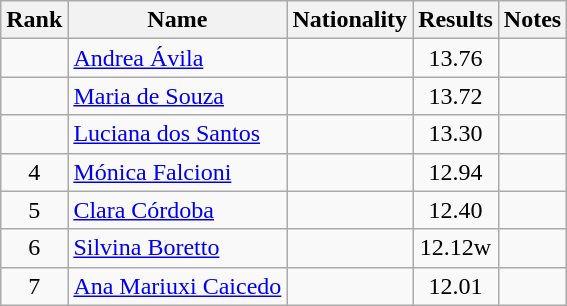<table class="wikitable sortable" style="text-align:center">
<tr>
<th>Rank</th>
<th>Name</th>
<th>Nationality</th>
<th>Results</th>
<th>Notes</th>
</tr>
<tr>
<td></td>
<td align=left><a href='#'>Andrea Ávila</a></td>
<td align=left></td>
<td>13.76</td>
<td></td>
</tr>
<tr>
<td></td>
<td align=left><a href='#'>Maria de Souza</a></td>
<td align=left></td>
<td>13.72</td>
<td></td>
</tr>
<tr>
<td></td>
<td align=left><a href='#'>Luciana dos Santos</a></td>
<td align=left></td>
<td>13.30</td>
<td></td>
</tr>
<tr>
<td>4</td>
<td align=left><a href='#'>Mónica Falcioni</a></td>
<td align=left></td>
<td>12.94</td>
<td></td>
</tr>
<tr>
<td>5</td>
<td align=left><a href='#'>Clara Córdoba</a></td>
<td align=left></td>
<td>12.40</td>
<td></td>
</tr>
<tr>
<td>6</td>
<td align=left><a href='#'>Silvina Boretto</a></td>
<td align=left></td>
<td>12.12w</td>
<td></td>
</tr>
<tr>
<td>7</td>
<td align=left><a href='#'>Ana Mariuxi Caicedo</a></td>
<td align=left></td>
<td>12.01</td>
<td></td>
</tr>
</table>
